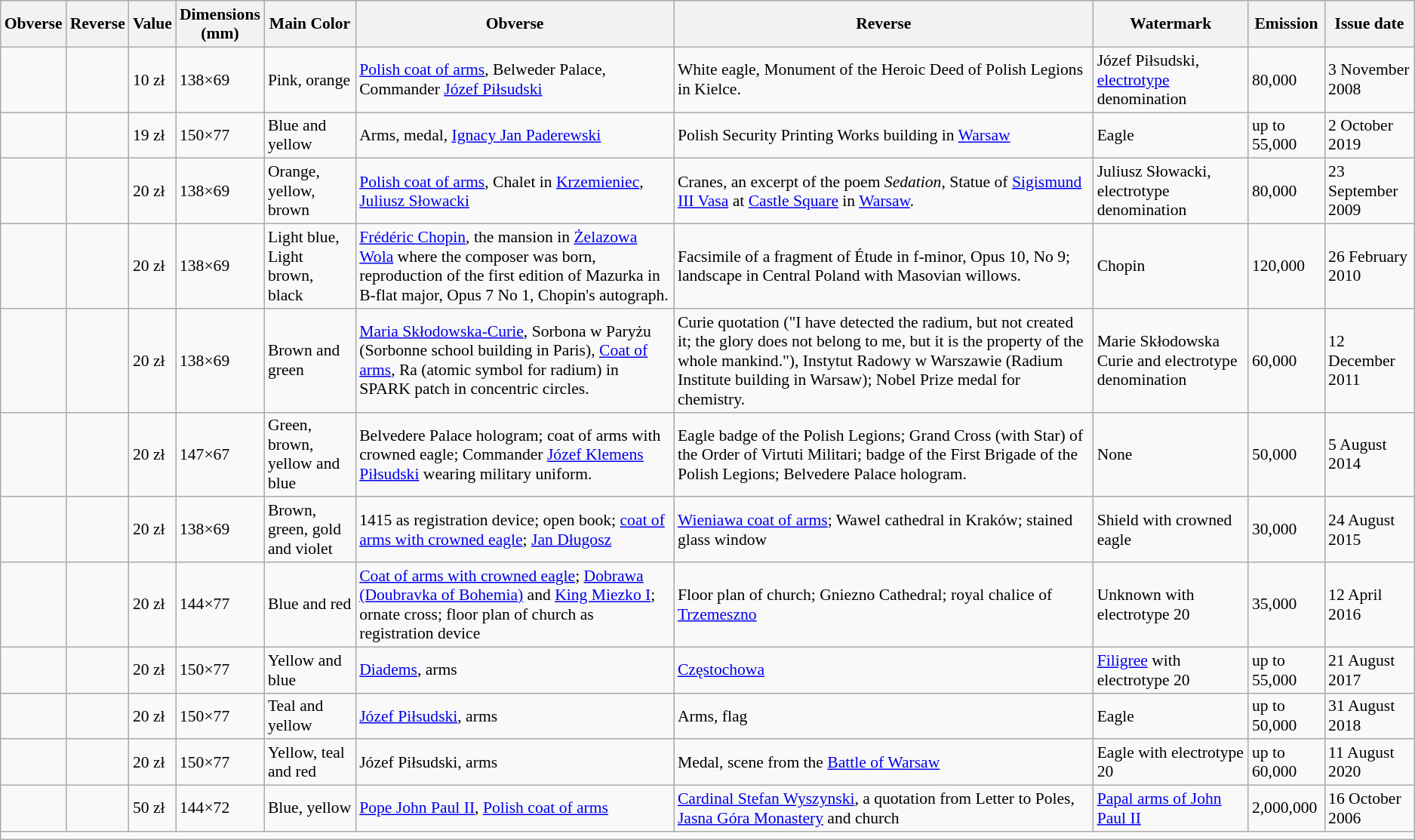<table class="wikitable" style="font-size: 90%">
<tr>
<th>Obverse</th>
<th>Reverse</th>
<th>Value</th>
<th>Dimensions<br>(mm)</th>
<th>Main Color</th>
<th>Obverse</th>
<th>Reverse</th>
<th>Watermark</th>
<th>Emission</th>
<th>Issue date</th>
</tr>
<tr>
<td></td>
<td></td>
<td>10 zł</td>
<td>138×69</td>
<td>Pink, orange</td>
<td><a href='#'>Polish coat of arms</a>, Belweder Palace, Commander <a href='#'>Józef Piłsudski</a></td>
<td>White eagle, Monument of the Heroic Deed of Polish Legions in Kielce.</td>
<td>Józef Piłsudski, <a href='#'>electrotype</a> denomination</td>
<td>80,000</td>
<td>3 November 2008</td>
</tr>
<tr>
<td></td>
<td></td>
<td>19 zł</td>
<td>150×77</td>
<td>Blue and yellow</td>
<td>Arms, medal, <a href='#'>Ignacy Jan Paderewski</a></td>
<td>Polish Security Printing Works building in <a href='#'>Warsaw</a></td>
<td>Eagle</td>
<td>up to 55,000</td>
<td>2 October 2019</td>
</tr>
<tr>
<td></td>
<td></td>
<td>20 zł</td>
<td>138×69</td>
<td>Orange, yellow, brown</td>
<td><a href='#'>Polish coat of arms</a>, Chalet in <a href='#'>Krzemieniec</a>, <a href='#'>Juliusz Słowacki</a></td>
<td>Cranes, an excerpt of the poem <em>Sedation</em>, Statue of <a href='#'>Sigismund III Vasa</a> at <a href='#'>Castle Square</a> in <a href='#'>Warsaw</a>.</td>
<td>Juliusz Słowacki, electrotype denomination</td>
<td>80,000</td>
<td>23 September 2009</td>
</tr>
<tr>
<td></td>
<td></td>
<td>20 zł</td>
<td>138×69</td>
<td>Light blue, Light brown, black</td>
<td><a href='#'>Frédéric Chopin</a>, the mansion in <a href='#'>Żelazowa Wola</a> where the composer was born, reproduction of the first edition of Mazurka in B-flat major, Opus 7 No 1, Chopin's autograph.</td>
<td>Facsimile of a fragment of Étude in f-minor, Opus 10, No 9; landscape in Central Poland with Masovian willows.</td>
<td>Chopin</td>
<td>120,000</td>
<td>26 February 2010</td>
</tr>
<tr>
<td></td>
<td></td>
<td>20 zł</td>
<td>138×69</td>
<td>Brown and green</td>
<td><a href='#'>Maria Skłodowska-Curie</a>, Sorbona w Paryżu (Sorbonne school building in Paris), <a href='#'>Coat of arms</a>, Ra (atomic symbol for radium) in SPARK patch in concentric circles.</td>
<td>Curie quotation ("I have detected the radium, but not created it; the glory does not belong to me, but it is the property of the whole mankind."), Instytut Radowy w Warszawie (Radium Institute building in Warsaw); Nobel Prize medal for chemistry.</td>
<td>Marie Skłodowska Curie and electrotype denomination</td>
<td>60,000</td>
<td>12 December 2011</td>
</tr>
<tr>
<td></td>
<td></td>
<td>20 zł</td>
<td>147×67</td>
<td>Green, brown, yellow and blue</td>
<td>Belvedere Palace hologram; coat of arms with crowned eagle; Commander <a href='#'>Józef Klemens Piłsudski</a> wearing military uniform.</td>
<td>Eagle badge of the Polish Legions; Grand Cross (with Star) of the Order of Virtuti Militari; badge of the First Brigade of the Polish Legions; Belvedere Palace hologram.</td>
<td>None</td>
<td>50,000</td>
<td>5 August 2014</td>
</tr>
<tr>
<td></td>
<td></td>
<td>20 zł</td>
<td>138×69</td>
<td>Brown, green, gold and violet</td>
<td>1415 as registration device; open book; <a href='#'>coat of arms with crowned eagle</a>; <a href='#'>Jan Długosz</a></td>
<td><a href='#'>Wieniawa coat of arms</a>; Wawel cathedral in Kraków; stained glass window</td>
<td>Shield with crowned eagle</td>
<td>30,000</td>
<td>24 August 2015</td>
</tr>
<tr>
<td></td>
<td></td>
<td>20 zł</td>
<td>144×77</td>
<td>Blue and red</td>
<td><a href='#'>Coat of arms with crowned eagle</a>; <a href='#'>Dobrawa (Doubravka of Bohemia)</a> and <a href='#'>King Miezko I</a>; ornate cross; floor plan of church as registration device</td>
<td>Floor plan of church; Gniezno Cathedral; royal chalice of <a href='#'>Trzemeszno</a></td>
<td>Unknown with electrotype 20</td>
<td>35,000</td>
<td>12 April 2016</td>
</tr>
<tr>
<td></td>
<td></td>
<td>20 zł</td>
<td>150×77</td>
<td>Yellow and blue</td>
<td><a href='#'>Diadems</a>, arms</td>
<td><a href='#'>Częstochowa</a></td>
<td><a href='#'>Filigree</a> with electrotype 20</td>
<td>up to 55,000</td>
<td>21 August 2017</td>
</tr>
<tr>
<td></td>
<td></td>
<td>20 zł</td>
<td>150×77</td>
<td>Teal and yellow</td>
<td><a href='#'>Józef Piłsudski</a>, arms</td>
<td>Arms, flag</td>
<td>Eagle</td>
<td>up to 50,000</td>
<td>31 August 2018</td>
</tr>
<tr>
<td></td>
<td></td>
<td>20 zł</td>
<td>150×77</td>
<td>Yellow, teal and red</td>
<td>Józef Piłsudski, arms</td>
<td>Medal, scene from the <a href='#'>Battle of Warsaw</a></td>
<td>Eagle with electrotype 20</td>
<td>up to 60,000</td>
<td>11 August 2020</td>
</tr>
<tr>
<td></td>
<td></td>
<td>50 zł</td>
<td>144×72</td>
<td>Blue, yellow</td>
<td><a href='#'>Pope John Paul II</a>, <a href='#'>Polish coat of arms</a></td>
<td><a href='#'>Cardinal Stefan Wyszynski</a>, a quotation from Letter to Poles, <a href='#'>Jasna Góra Monastery</a> and church</td>
<td><a href='#'>Papal arms of John Paul II</a></td>
<td>2,000,000</td>
<td>16 October 2006</td>
</tr>
<tr>
<td colspan="10"></td>
</tr>
</table>
